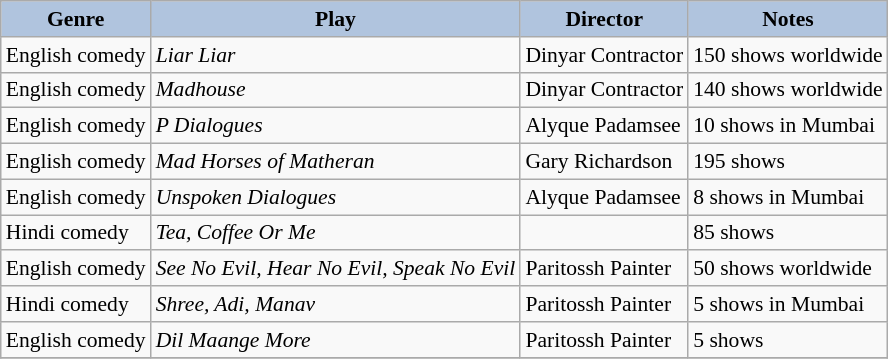<table class="wikitable" style="font-size:90%;">
<tr>
<th style="background:#B0C4DE;">Genre</th>
<th style="background:#B0C4DE;">Play</th>
<th style="background:#B0C4DE;">Director</th>
<th style="background:#B0C4DE;">Notes</th>
</tr>
<tr>
<td>English comedy</td>
<td><em>Liar Liar</em></td>
<td>Dinyar Contractor</td>
<td>150 shows worldwide</td>
</tr>
<tr>
<td>English comedy</td>
<td><em>Madhouse</em></td>
<td>Dinyar Contractor</td>
<td>140 shows worldwide</td>
</tr>
<tr>
<td>English comedy</td>
<td><em>P Dialogues</em></td>
<td>Alyque Padamsee</td>
<td>10 shows in Mumbai</td>
</tr>
<tr>
<td>English comedy</td>
<td><em>Mad Horses of Matheran</em></td>
<td>Gary Richardson</td>
<td>195 shows</td>
</tr>
<tr>
<td>English comedy</td>
<td><em>Unspoken Dialogues</em></td>
<td>Alyque Padamsee</td>
<td>8 shows in Mumbai</td>
</tr>
<tr>
<td>Hindi comedy</td>
<td><em>Tea, Coffee Or Me</em></td>
<td></td>
<td>85 shows</td>
</tr>
<tr>
<td>English comedy</td>
<td><em>See No Evil, Hear No Evil, Speak No Evil</em></td>
<td>Paritossh Painter</td>
<td>50 shows worldwide</td>
</tr>
<tr>
<td>Hindi comedy</td>
<td><em>Shree, Adi, Manav</em></td>
<td>Paritossh Painter</td>
<td>5 shows in Mumbai</td>
</tr>
<tr>
<td>English comedy</td>
<td><em>Dil Maange More</em></td>
<td>Paritossh Painter</td>
<td>5 shows</td>
</tr>
<tr>
</tr>
</table>
